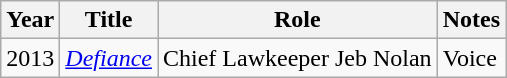<table class="wikitable">
<tr>
<th>Year</th>
<th>Title</th>
<th>Role</th>
<th class="unsortable">Notes</th>
</tr>
<tr>
<td>2013</td>
<td><em><a href='#'>Defiance</a></em></td>
<td>Chief Lawkeeper Jeb Nolan</td>
<td>Voice</td>
</tr>
</table>
